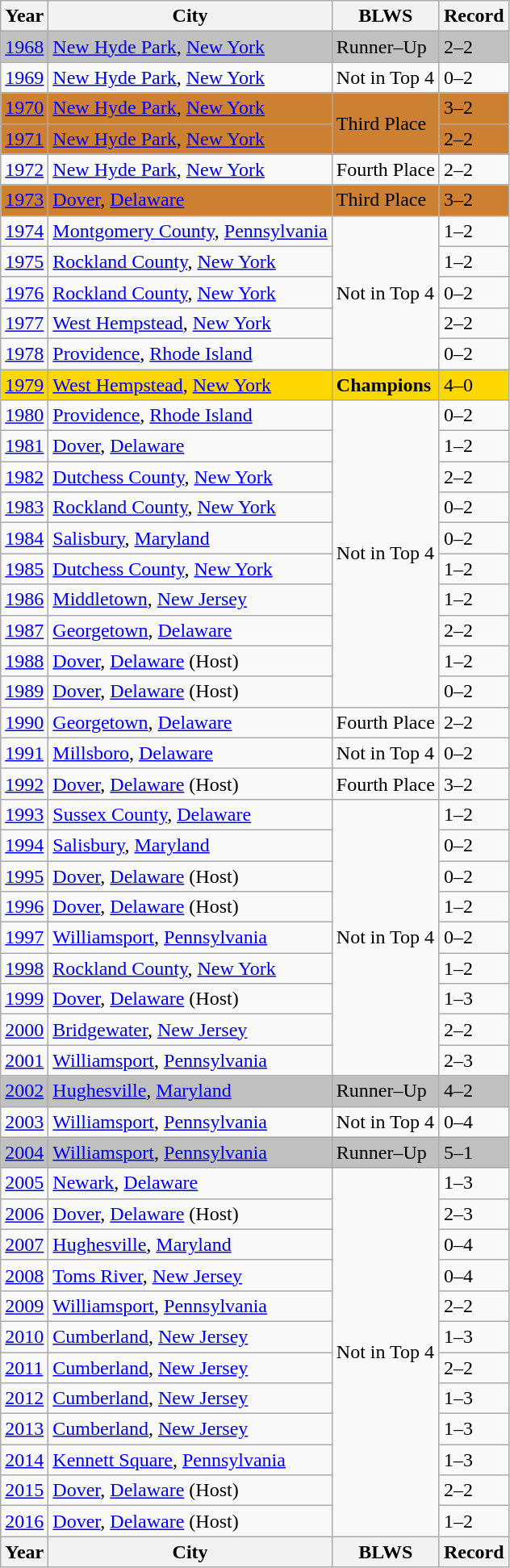<table class="wikitable">
<tr>
<th>Year</th>
<th>City</th>
<th>BLWS</th>
<th>Record</th>
</tr>
<tr style="background:silver;">
<td><a href='#'>1968</a></td>
<td> <a href='#'>New Hyde Park</a>, <a href='#'>New York</a></td>
<td>Runner–Up</td>
<td>2–2</td>
</tr>
<tr>
<td><a href='#'>1969</a></td>
<td> <a href='#'>New Hyde Park</a>, <a href='#'>New York</a></td>
<td>Not in Top 4</td>
<td>0–2</td>
</tr>
<tr style="background:#cd7f32;">
<td><a href='#'>1970</a></td>
<td> <a href='#'>New Hyde Park</a>, <a href='#'>New York</a></td>
<td rowspan=2>Third Place</td>
<td>3–2</td>
</tr>
<tr style="background:#cd7f32;">
<td><a href='#'>1971</a></td>
<td> <a href='#'>New Hyde Park</a>, <a href='#'>New York</a></td>
<td>2–2</td>
</tr>
<tr>
<td><a href='#'>1972</a></td>
<td> <a href='#'>New Hyde Park</a>, <a href='#'>New York</a></td>
<td>Fourth Place</td>
<td>2–2</td>
</tr>
<tr style="background:#cd7f32;">
<td><a href='#'>1973</a></td>
<td> <a href='#'>Dover</a>, <a href='#'>Delaware</a></td>
<td>Third Place</td>
<td>3–2</td>
</tr>
<tr>
<td><a href='#'>1974</a></td>
<td> <a href='#'>Montgomery County</a>, <a href='#'>Pennsylvania</a></td>
<td rowspan=5>Not in Top 4</td>
<td>1–2</td>
</tr>
<tr>
<td><a href='#'>1975</a></td>
<td> <a href='#'>Rockland County</a>, <a href='#'>New York</a></td>
<td>1–2</td>
</tr>
<tr>
<td><a href='#'>1976</a></td>
<td> <a href='#'>Rockland County</a>, <a href='#'>New York</a></td>
<td>0–2</td>
</tr>
<tr>
<td><a href='#'>1977</a></td>
<td> <a href='#'>West Hempstead</a>, <a href='#'>New York</a></td>
<td>2–2</td>
</tr>
<tr>
<td><a href='#'>1978</a></td>
<td> <a href='#'>Providence</a>, <a href='#'>Rhode Island</a></td>
<td>0–2</td>
</tr>
<tr style="background:gold;">
<td><a href='#'>1979</a></td>
<td> <a href='#'>West Hempstead</a>, <a href='#'>New York</a></td>
<td><strong>Champions</strong></td>
<td>4–0</td>
</tr>
<tr>
<td><a href='#'>1980</a></td>
<td> <a href='#'>Providence</a>, <a href='#'>Rhode Island</a></td>
<td rowspan=10>Not in Top 4</td>
<td>0–2</td>
</tr>
<tr>
<td><a href='#'>1981</a></td>
<td> <a href='#'>Dover</a>, <a href='#'>Delaware</a></td>
<td>1–2</td>
</tr>
<tr>
<td><a href='#'>1982</a></td>
<td> <a href='#'>Dutchess County</a>, <a href='#'>New York</a></td>
<td>2–2</td>
</tr>
<tr>
<td><a href='#'>1983</a></td>
<td> <a href='#'>Rockland County</a>, <a href='#'>New York</a></td>
<td>0–2</td>
</tr>
<tr>
<td><a href='#'>1984</a></td>
<td> <a href='#'>Salisbury</a>, <a href='#'>Maryland</a></td>
<td>0–2</td>
</tr>
<tr>
<td><a href='#'>1985</a></td>
<td> <a href='#'>Dutchess County</a>, <a href='#'>New York</a></td>
<td>1–2</td>
</tr>
<tr>
<td><a href='#'>1986</a></td>
<td> <a href='#'>Middletown</a>, <a href='#'>New Jersey</a></td>
<td>1–2</td>
</tr>
<tr>
<td><a href='#'>1987</a></td>
<td> <a href='#'>Georgetown</a>, <a href='#'>Delaware</a></td>
<td>2–2</td>
</tr>
<tr>
<td><a href='#'>1988</a></td>
<td> <a href='#'>Dover</a>, <a href='#'>Delaware</a> (Host)</td>
<td>1–2</td>
</tr>
<tr>
<td><a href='#'>1989</a></td>
<td> <a href='#'>Dover</a>, <a href='#'>Delaware</a> (Host)</td>
<td>0–2</td>
</tr>
<tr>
<td><a href='#'>1990</a></td>
<td> <a href='#'>Georgetown</a>, <a href='#'>Delaware</a></td>
<td>Fourth Place</td>
<td>2–2</td>
</tr>
<tr>
<td><a href='#'>1991</a></td>
<td> <a href='#'>Millsboro</a>, <a href='#'>Delaware</a></td>
<td>Not in Top 4</td>
<td>0–2</td>
</tr>
<tr>
<td><a href='#'>1992</a></td>
<td> <a href='#'>Dover</a>, <a href='#'>Delaware</a> (Host)</td>
<td>Fourth Place</td>
<td>3–2</td>
</tr>
<tr>
<td><a href='#'>1993</a></td>
<td> <a href='#'>Sussex County</a>, <a href='#'>Delaware</a></td>
<td rowspan=9>Not in Top 4</td>
<td>1–2</td>
</tr>
<tr>
<td><a href='#'>1994</a></td>
<td> <a href='#'>Salisbury</a>, <a href='#'>Maryland</a></td>
<td>0–2</td>
</tr>
<tr>
<td><a href='#'>1995</a></td>
<td> <a href='#'>Dover</a>, <a href='#'>Delaware</a> (Host)</td>
<td>0–2</td>
</tr>
<tr>
<td><a href='#'>1996</a></td>
<td> <a href='#'>Dover</a>, <a href='#'>Delaware</a> (Host)</td>
<td>1–2</td>
</tr>
<tr>
<td><a href='#'>1997</a></td>
<td> <a href='#'>Williamsport</a>, <a href='#'>Pennsylvania</a></td>
<td>0–2</td>
</tr>
<tr>
<td><a href='#'>1998</a></td>
<td> <a href='#'>Rockland County</a>, <a href='#'>New York</a></td>
<td>1–2</td>
</tr>
<tr>
<td><a href='#'>1999</a></td>
<td> <a href='#'>Dover</a>, <a href='#'>Delaware</a> (Host)</td>
<td>1–3</td>
</tr>
<tr>
<td><a href='#'>2000</a></td>
<td> <a href='#'>Bridgewater</a>, <a href='#'>New Jersey</a></td>
<td>2–2</td>
</tr>
<tr>
<td><a href='#'>2001</a></td>
<td> <a href='#'>Williamsport</a>, <a href='#'>Pennsylvania</a></td>
<td>2–3</td>
</tr>
<tr style="background:silver">
<td><a href='#'>2002</a></td>
<td> <a href='#'>Hughesville</a>, <a href='#'>Maryland</a></td>
<td>Runner–Up</td>
<td>4–2</td>
</tr>
<tr>
<td><a href='#'>2003</a></td>
<td> <a href='#'>Williamsport</a>, <a href='#'>Pennsylvania</a></td>
<td>Not in Top 4</td>
<td>0–4</td>
</tr>
<tr style="background:silver">
<td><a href='#'>2004</a></td>
<td> <a href='#'>Williamsport</a>, <a href='#'>Pennsylvania</a></td>
<td>Runner–Up</td>
<td>5–1</td>
</tr>
<tr>
<td><a href='#'>2005</a></td>
<td> <a href='#'>Newark</a>, <a href='#'>Delaware</a></td>
<td rowspan=12>Not in Top 4</td>
<td>1–3</td>
</tr>
<tr>
<td><a href='#'>2006</a></td>
<td> <a href='#'>Dover</a>, <a href='#'>Delaware</a> (Host)</td>
<td>2–3</td>
</tr>
<tr>
<td><a href='#'>2007</a></td>
<td> <a href='#'>Hughesville</a>, <a href='#'>Maryland</a></td>
<td>0–4</td>
</tr>
<tr>
<td><a href='#'>2008</a></td>
<td> <a href='#'>Toms River</a>, <a href='#'>New Jersey</a></td>
<td>0–4</td>
</tr>
<tr>
<td><a href='#'>2009</a></td>
<td> <a href='#'>Williamsport</a>, <a href='#'>Pennsylvania</a></td>
<td>2–2</td>
</tr>
<tr>
<td><a href='#'>2010</a></td>
<td> <a href='#'>Cumberland</a>, <a href='#'>New Jersey</a></td>
<td>1–3</td>
</tr>
<tr>
<td><a href='#'>2011</a></td>
<td> <a href='#'>Cumberland</a>, <a href='#'>New Jersey</a></td>
<td>2–2</td>
</tr>
<tr>
<td><a href='#'>2012</a></td>
<td> <a href='#'>Cumberland</a>, <a href='#'>New Jersey</a></td>
<td>1–3</td>
</tr>
<tr>
<td><a href='#'>2013</a></td>
<td> <a href='#'>Cumberland</a>, <a href='#'>New Jersey</a></td>
<td>1–3</td>
</tr>
<tr>
<td><a href='#'>2014</a></td>
<td> <a href='#'>Kennett Square</a>, <a href='#'>Pennsylvania</a></td>
<td>1–3</td>
</tr>
<tr>
<td><a href='#'>2015</a></td>
<td> <a href='#'>Dover</a>, <a href='#'>Delaware</a> (Host)</td>
<td>2–2</td>
</tr>
<tr>
<td><a href='#'>2016</a></td>
<td> <a href='#'>Dover</a>, <a href='#'>Delaware</a> (Host)</td>
<td>1–2</td>
</tr>
<tr>
<th>Year</th>
<th>City</th>
<th>BLWS</th>
<th>Record</th>
</tr>
</table>
